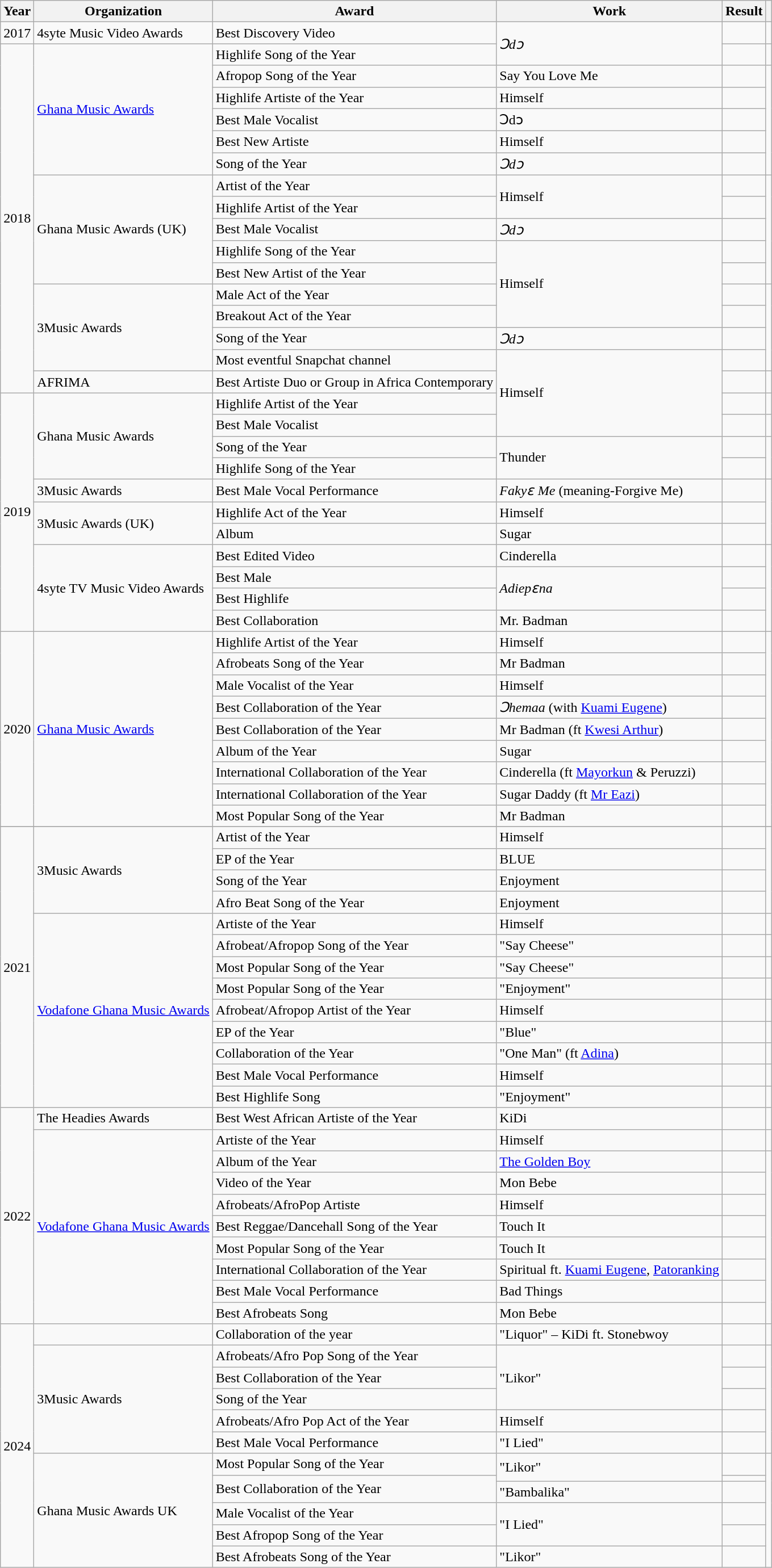<table class="wikitable">
<tr>
<th>Year</th>
<th>Organization</th>
<th>Award</th>
<th>Work</th>
<th>Result</th>
<th></th>
</tr>
<tr>
<td>2017</td>
<td>4syte Music Video Awards</td>
<td>Best Discovery Video</td>
<td rowspan="2"><em>Ɔdɔ</em></td>
<td></td>
<td></td>
</tr>
<tr>
<td rowspan="16">2018</td>
<td rowspan="6"><a href='#'>Ghana Music Awards</a></td>
<td>Highlife Song of the Year</td>
<td></td>
<td></td>
</tr>
<tr>
<td>Afropop Song of the Year</td>
<td>Say You Love Me</td>
<td></td>
<td rowspan=5></td>
</tr>
<tr>
<td>Highlife Artiste of the Year</td>
<td>Himself</td>
<td></td>
</tr>
<tr>
<td>Best Male Vocalist</td>
<td>Ɔdɔ</td>
<td></td>
</tr>
<tr>
<td>Best New Artiste</td>
<td>Himself</td>
<td></td>
</tr>
<tr>
<td>Song of the Year</td>
<td><em>Ɔdɔ</em></td>
<td></td>
</tr>
<tr>
<td rowspan="5">Ghana Music Awards (UK)</td>
<td>Artist of the Year</td>
<td rowspan="2">Himself</td>
<td></td>
<td rowspan=5></td>
</tr>
<tr>
<td>Highlife Artist of the Year</td>
<td></td>
</tr>
<tr>
<td>Best Male Vocalist</td>
<td><em>Ɔdɔ</em></td>
<td></td>
</tr>
<tr>
<td>Highlife Song of the Year</td>
<td rowspan="4">Himself</td>
<td></td>
</tr>
<tr>
<td>Best New Artist of the Year</td>
<td></td>
</tr>
<tr>
<td rowspan="4">3Music Awards</td>
<td>Male Act of the Year</td>
<td></td>
<td rowspan=4></td>
</tr>
<tr>
<td>Breakout Act of the Year</td>
<td></td>
</tr>
<tr>
<td>Song of the Year</td>
<td><em>Ɔdɔ</em></td>
<td></td>
</tr>
<tr>
<td>Most eventful Snapchat channel</td>
<td rowspan="4">Himself</td>
<td></td>
</tr>
<tr>
<td>AFRIMA</td>
<td>Best Artiste Duo or Group in Africa Contemporary</td>
<td></td>
<td></td>
</tr>
<tr>
<td rowspan="11">2019</td>
<td rowspan="4">Ghana Music Awards</td>
<td>Highlife Artist of the Year</td>
<td></td>
<td></td>
</tr>
<tr>
<td>Best Male Vocalist</td>
<td></td>
<td></td>
</tr>
<tr>
<td>Song of the Year</td>
<td rowspan="2">Thunder</td>
<td></td>
<td rowspan=2></td>
</tr>
<tr>
<td>Highlife Song of the Year</td>
<td></td>
</tr>
<tr>
<td>3Music Awards</td>
<td>Best Male Vocal Performance</td>
<td><em>Fakyɛ Me</em> (meaning-Forgive Me)</td>
<td></td>
<td rowspan=3></td>
</tr>
<tr>
<td rowspan="2">3Music Awards (UK)</td>
<td>Highlife Act of the Year</td>
<td>Himself</td>
<td></td>
</tr>
<tr>
<td>Album</td>
<td>Sugar</td>
<td></td>
</tr>
<tr>
<td rowspan="4">4syte TV Music Video Awards</td>
<td>Best Edited Video</td>
<td>Cinderella</td>
<td></td>
<td rowspan=4></td>
</tr>
<tr>
<td>Best Male</td>
<td rowspan="2"><em>Adiepɛna</em></td>
<td></td>
</tr>
<tr>
<td>Best Highlife</td>
<td></td>
</tr>
<tr>
<td>Best Collaboration</td>
<td>Mr. Badman</td>
<td></td>
</tr>
<tr>
<td rowspan="9">2020</td>
<td rowspan="9"><a href='#'>Ghana Music Awards</a></td>
<td>Highlife Artist of the Year</td>
<td>Himself</td>
<td></td>
<td rowspan=9></td>
</tr>
<tr>
<td>Afrobeats Song of the Year</td>
<td>Mr Badman</td>
<td></td>
</tr>
<tr>
<td>Male Vocalist of the Year</td>
<td>Himself</td>
<td></td>
</tr>
<tr>
<td>Best Collaboration of the Year</td>
<td><em>Ɔhemaa</em> (with <a href='#'>Kuami Eugene</a>)</td>
<td></td>
</tr>
<tr>
<td>Best Collaboration of the Year</td>
<td>Mr Badman (ft <a href='#'>Kwesi Arthur</a>)</td>
<td></td>
</tr>
<tr>
<td>Album of the Year</td>
<td>Sugar</td>
<td></td>
</tr>
<tr>
<td>International Collaboration of the Year</td>
<td>Cinderella (ft <a href='#'>Mayorkun</a> & Peruzzi)</td>
<td></td>
</tr>
<tr>
<td>International Collaboration of the Year</td>
<td>Sugar Daddy (ft <a href='#'>Mr Eazi</a>)</td>
<td></td>
</tr>
<tr>
<td>Most Popular Song of the Year</td>
<td>Mr Badman</td>
<td></td>
</tr>
<tr>
</tr>
<tr>
<td rowspan="13">2021</td>
<td rowspan="4">3Music Awards</td>
<td>Artist of the Year</td>
<td>Himself</td>
<td></td>
<td rowspan=4></td>
</tr>
<tr>
<td>EP of the Year</td>
<td>BLUE</td>
<td></td>
</tr>
<tr>
<td>Song of the Year</td>
<td>Enjoyment</td>
<td></td>
</tr>
<tr>
<td>Afro Beat Song of the Year</td>
<td>Enjoyment</td>
<td></td>
</tr>
<tr>
<td rowspan="9"><a href='#'>Vodafone Ghana Music Awards</a></td>
<td>Artiste of the Year</td>
<td>Himself</td>
<td></td>
<td></td>
</tr>
<tr>
<td>Afrobeat/Afropop Song of the Year</td>
<td>"Say Cheese"</td>
<td></td>
<td></td>
</tr>
<tr>
<td>Most Popular Song of the Year</td>
<td>"Say Cheese"</td>
<td></td>
<td></td>
</tr>
<tr>
<td>Most Popular Song of the Year</td>
<td>"Enjoyment"</td>
<td></td>
<td></td>
</tr>
<tr>
<td>Afrobeat/Afropop Artist of the Year</td>
<td>Himself</td>
<td></td>
<td></td>
</tr>
<tr>
<td>EP of the Year</td>
<td>"Blue"</td>
<td></td>
<td></td>
</tr>
<tr>
<td>Collaboration of the Year</td>
<td>"One Man" (ft <a href='#'>Adina</a>)</td>
<td></td>
<td></td>
</tr>
<tr>
<td>Best Male Vocal Performance</td>
<td>Himself</td>
<td></td>
<td></td>
</tr>
<tr>
<td>Best Highlife Song</td>
<td>"Enjoyment"</td>
<td></td>
<td></td>
</tr>
<tr>
<td rowspan="10">2022</td>
<td rowspan="1">The Headies Awards</td>
<td>Best West African Artiste of the Year</td>
<td>KiDi</td>
<td></td>
<td></td>
</tr>
<tr>
<td rowspan="9"><a href='#'>Vodafone Ghana Music Awards</a></td>
<td>Artiste of the Year</td>
<td>Himself</td>
<td></td>
<td></td>
</tr>
<tr>
<td>Album of the Year</td>
<td><a href='#'>The Golden Boy</a></td>
<td></td>
<td rowspan=8></td>
</tr>
<tr>
<td>Video of the Year</td>
<td>Mon Bebe</td>
<td></td>
</tr>
<tr>
<td>Afrobeats/AfroPop Artiste</td>
<td>Himself</td>
<td></td>
</tr>
<tr>
<td>Best Reggae/Dancehall Song of the Year</td>
<td>Touch It</td>
<td></td>
</tr>
<tr>
<td>Most Popular Song of the Year</td>
<td>Touch It</td>
<td></td>
</tr>
<tr>
<td>International Collaboration of the Year</td>
<td>Spiritual ft. <a href='#'>Kuami Eugene</a>, <a href='#'>Patoranking</a></td>
<td></td>
</tr>
<tr>
<td>Best Male Vocal Performance</td>
<td>Bad Things</td>
<td></td>
</tr>
<tr>
<td>Best Afrobeats Song</td>
<td>Mon Bebe</td>
<td></td>
</tr>
<tr>
<td rowspan=12>2024</td>
<td></td>
<td>Collaboration of the year</td>
<td>"Liquor" – KiDi ft. Stonebwoy</td>
<td></td>
<td></td>
</tr>
<tr>
<td rowspan=5>3Music Awards</td>
<td>Afrobeats/Afro Pop Song of the Year</td>
<td rowspan=3>"Likor"</td>
<td></td>
<td rowspan=5></td>
</tr>
<tr>
<td>Best Collaboration of the Year</td>
<td></td>
</tr>
<tr>
<td>Song of the Year</td>
<td></td>
</tr>
<tr>
<td>Afrobeats/Afro Pop Act of the Year</td>
<td>Himself</td>
<td></td>
</tr>
<tr>
<td>Best Male Vocal Performance</td>
<td>"I Lied"</td>
<td></td>
</tr>
<tr>
<td rowspan=6>Ghana Music Awards UK</td>
<td>Most Popular Song of the Year</td>
<td rowspan=2>"Likor"</td>
<td></td>
<td rowspan=6></td>
</tr>
<tr>
<td rowspan=2>Best Collaboration of the Year</td>
<td></td>
</tr>
<tr>
<td>"Bambalika"</td>
<td></td>
</tr>
<tr>
<td>Male Vocalist of the Year</td>
<td rowspan=2>"I Lied"</td>
<td></td>
</tr>
<tr>
<td>Best Afropop Song of the Year</td>
<td></td>
</tr>
<tr>
<td>Best Afrobeats Song of the Year</td>
<td>"Likor"</td>
<td></td>
</tr>
</table>
